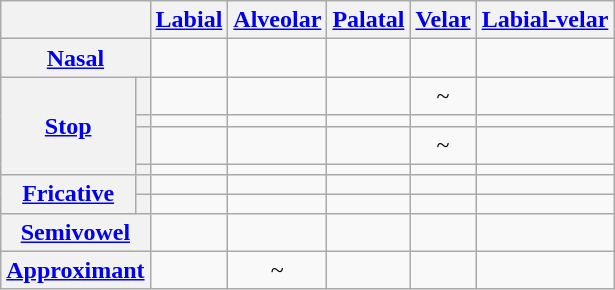<table class="wikitable" style="text-align: center">
<tr>
<th colspan="2"></th>
<th><a href='#'>Labial</a></th>
<th><a href='#'>Alveolar</a></th>
<th><a href='#'>Palatal</a></th>
<th><a href='#'>Velar</a></th>
<th><a href='#'>Labial-velar</a></th>
</tr>
<tr>
<th colspan="2"><a href='#'>Nasal</a></th>
<td></td>
<td></td>
<td></td>
<td></td>
<td></td>
</tr>
<tr>
<th rowspan="4"><a href='#'>Stop</a></th>
<th></th>
<td></td>
<td></td>
<td></td>
<td> ~ </td>
<td></td>
</tr>
<tr>
<th></th>
<td></td>
<td></td>
<td></td>
<td></td>
<td></td>
</tr>
<tr>
<th></th>
<td></td>
<td></td>
<td></td>
<td> ~ </td>
<td></td>
</tr>
<tr>
<th></th>
<td></td>
<td></td>
<td></td>
<td></td>
<td></td>
</tr>
<tr>
<th rowspan="2"><a href='#'>Fricative</a></th>
<th></th>
<td></td>
<td></td>
<td></td>
<td></td>
<td></td>
</tr>
<tr>
<th></th>
<td></td>
<td></td>
<td></td>
<td></td>
<td></td>
</tr>
<tr>
<th colspan="2"><a href='#'>Semivowel</a></th>
<td></td>
<td></td>
<td></td>
<td></td>
<td></td>
</tr>
<tr>
<th colspan="2"><a href='#'>Approximant</a></th>
<td></td>
<td> ~ </td>
<td></td>
<td></td>
<td></td>
</tr>
</table>
